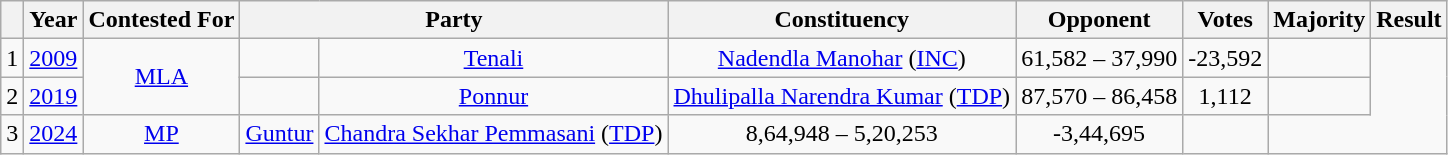<table class="wikitable">
<tr>
<th></th>
<th>Year</th>
<th>Contested For</th>
<th colspan="2">Party</th>
<th>Constituency</th>
<th>Opponent</th>
<th>Votes</th>
<th>Majority</th>
<th>Result</th>
</tr>
<tr style="text-align: center;">
<td>1</td>
<td><a href='#'>2009</a></td>
<td rowspan="2"><a href='#'>MLA</a></td>
<td></td>
<td><a href='#'>Tenali</a></td>
<td><a href='#'>Nadendla Manohar</a> (<a href='#'>INC</a>)</td>
<td>61,582 – 37,990</td>
<td>-23,592</td>
<td></td>
</tr>
<tr style="text-align: center;">
<td>2</td>
<td><a href='#'>2019</a></td>
<td></td>
<td><a href='#'>Ponnur</a></td>
<td><a href='#'>Dhulipalla Narendra Kumar</a> (<a href='#'>TDP</a>)</td>
<td>87,570 – 86,458</td>
<td>1,112</td>
<td></td>
</tr>
<tr style="text-align: center;">
<td>3</td>
<td><a href='#'>2024</a></td>
<td><a href='#'>MP</a></td>
<td><a href='#'>Guntur</a></td>
<td><a href='#'>Chandra Sekhar Pemmasani</a> (<a href='#'>TDP</a>)</td>
<td>8,64,948 – 5,20,253</td>
<td>-3,44,695</td>
<td></td>
</tr>
</table>
